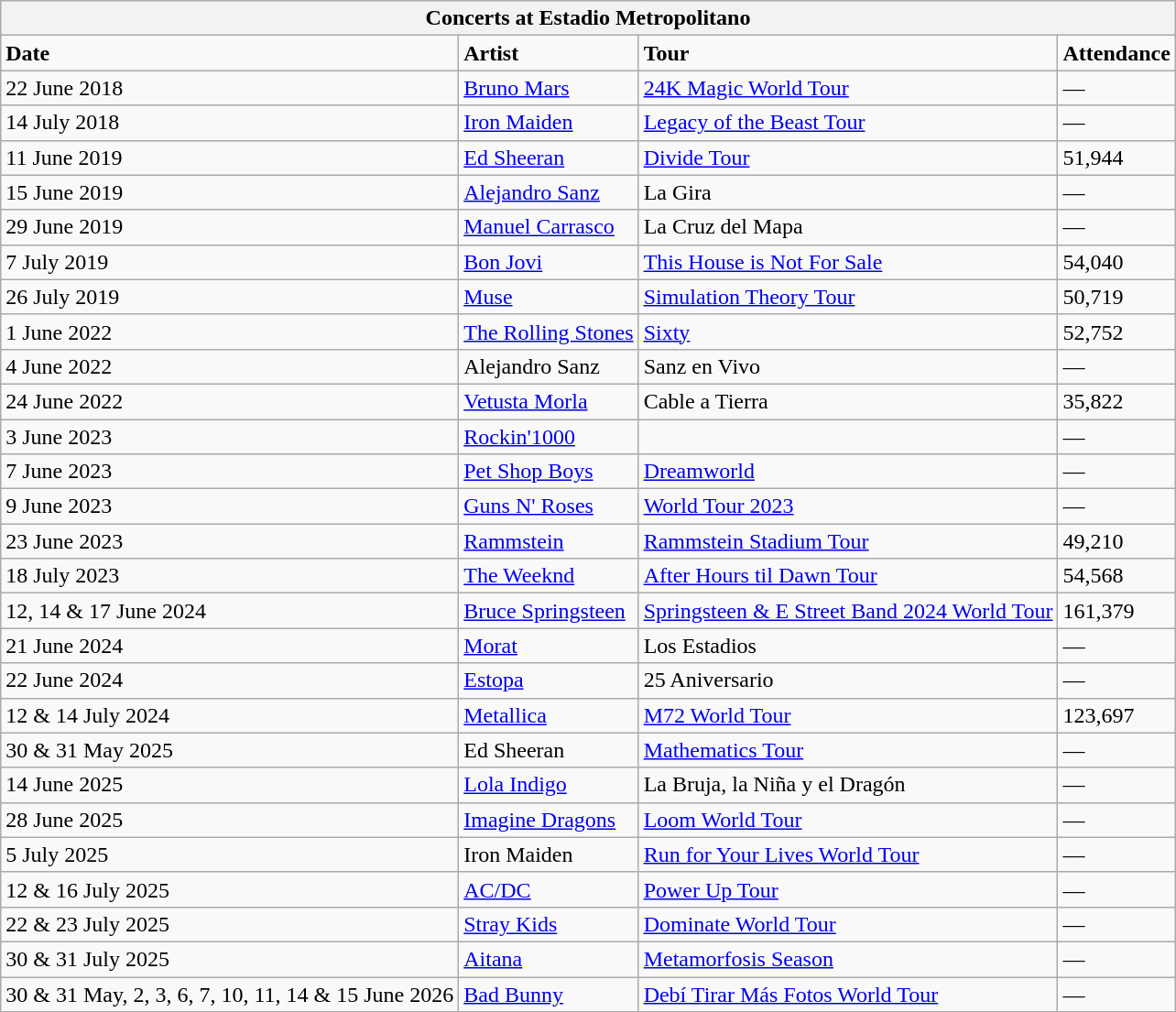<table class="wikitable sortable collapsible autocollapse" style="text-align:center:  center;font-size:100%;">
<tr>
<th colspan=4>Concerts at Estadio Metropolitano</th>
</tr>
<tr>
<td><strong>Date</strong></td>
<td><strong>Artist</strong></td>
<td><strong>Tour</strong></td>
<td><strong>Attendance</strong></td>
</tr>
<tr>
<td>22 June 2018</td>
<td align=left><a href='#'>Bruno Mars</a></td>
<td><a href='#'>24K Magic World Tour</a></td>
<td>—</td>
</tr>
<tr>
<td>14 July 2018</td>
<td align=left><a href='#'>Iron Maiden</a></td>
<td><a href='#'>Legacy of the Beast Tour</a></td>
<td>—</td>
</tr>
<tr>
<td>11 June 2019</td>
<td align=left><a href='#'>Ed Sheeran</a></td>
<td><a href='#'>Divide Tour</a></td>
<td>51,944</td>
</tr>
<tr>
<td>15 June 2019</td>
<td align=left><a href='#'>Alejandro Sanz</a></td>
<td>La Gira</td>
<td>—</td>
</tr>
<tr>
<td>29 June 2019</td>
<td align=left><a href='#'>Manuel Carrasco</a></td>
<td>La Cruz del Mapa</td>
<td>—</td>
</tr>
<tr>
<td>7 July 2019</td>
<td align=left><a href='#'>Bon Jovi</a></td>
<td><a href='#'>This House is Not For Sale</a></td>
<td>54,040</td>
</tr>
<tr>
<td>26 July 2019</td>
<td align=left><a href='#'>Muse</a></td>
<td><a href='#'>Simulation Theory Tour</a></td>
<td>50,719</td>
</tr>
<tr>
<td>1 June 2022</td>
<td align=left><a href='#'>The Rolling Stones</a></td>
<td><a href='#'>Sixty</a></td>
<td>52,752</td>
</tr>
<tr>
<td>4 June 2022</td>
<td align=left>Alejandro Sanz</td>
<td>Sanz en Vivo</td>
<td>—</td>
</tr>
<tr>
<td>24 June 2022</td>
<td align=left><a href='#'>Vetusta Morla</a></td>
<td>Cable a Tierra</td>
<td>35,822</td>
</tr>
<tr>
<td>3 June 2023</td>
<td align=left><a href='#'>Rockin'1000</a></td>
<td></td>
<td>—</td>
</tr>
<tr>
<td>7 June 2023</td>
<td align=left><a href='#'>Pet Shop Boys</a></td>
<td><a href='#'>Dreamworld</a></td>
<td>—</td>
</tr>
<tr>
<td>9 June 2023</td>
<td align=left><a href='#'>Guns N' Roses</a></td>
<td><a href='#'>World Tour 2023</a></td>
<td>—</td>
</tr>
<tr>
<td>23 June 2023</td>
<td align=left><a href='#'>Rammstein</a></td>
<td><a href='#'>Rammstein Stadium Tour</a></td>
<td>49,210</td>
</tr>
<tr>
<td>18 July 2023</td>
<td align=left><a href='#'>The Weeknd</a></td>
<td><a href='#'>After Hours til Dawn Tour</a></td>
<td>54,568</td>
</tr>
<tr>
<td>12, 14 & 17 June 2024</td>
<td align=left><a href='#'>Bruce Springsteen</a></td>
<td><a href='#'>Springsteen & E Street Band 2024 World Tour</a></td>
<td>161,379</td>
</tr>
<tr>
<td>21 June 2024</td>
<td align=left><a href='#'>Morat</a></td>
<td>Los Estadios</td>
<td>—</td>
</tr>
<tr>
<td>22 June 2024</td>
<td align=left><a href='#'>Estopa</a></td>
<td>25 Aniversario</td>
<td>—</td>
</tr>
<tr>
<td>12 & 14 July 2024</td>
<td align=left><a href='#'>Metallica</a></td>
<td><a href='#'>M72 World Tour</a></td>
<td>123,697</td>
</tr>
<tr>
<td>30 & 31 May 2025</td>
<td align=left>Ed Sheeran</td>
<td><a href='#'>Mathematics Tour</a></td>
<td>—</td>
</tr>
<tr>
<td>14 June 2025</td>
<td align="left"><a href='#'>Lola Indigo</a></td>
<td>La Bruja, la Niña y el Dragón</td>
<td>—</td>
</tr>
<tr>
<td>28 June 2025</td>
<td align="left"><a href='#'>Imagine Dragons</a></td>
<td><a href='#'>Loom World Tour</a></td>
<td>—</td>
</tr>
<tr>
<td>5 July 2025</td>
<td align="left">Iron Maiden</td>
<td><a href='#'>Run for Your Lives World Tour</a></td>
<td>—</td>
</tr>
<tr>
<td>12 & 16 July 2025</td>
<td align="left"><a href='#'>AC/DC</a></td>
<td><a href='#'>Power Up Tour</a></td>
<td>—</td>
</tr>
<tr>
<td>22 & 23 July 2025</td>
<td align="left"><a href='#'>Stray Kids</a></td>
<td><a href='#'>Dominate World Tour</a></td>
<td>—</td>
</tr>
<tr>
<td>30 & 31 July 2025</td>
<td align="left"><a href='#'>Aitana</a></td>
<td><a href='#'>Metamorfosis Season</a></td>
<td>—</td>
</tr>
<tr>
<td>30 & 31 May, 2, 3, 6, 7, 10, 11, 14 & 15 June 2026</td>
<td align="left"><a href='#'>Bad Bunny</a></td>
<td><a href='#'>Debí Tirar Más Fotos World Tour</a></td>
<td>—</td>
</tr>
<tr>
</tr>
</table>
